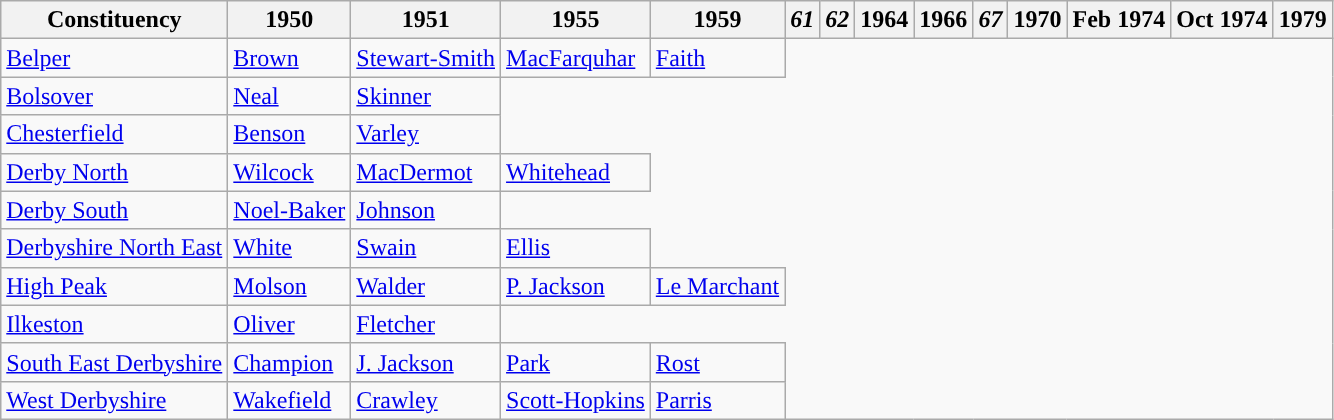<table class="wikitable">
<tr>
<th>Constituency</th>
<th>1950</th>
<th>1951</th>
<th>1955</th>
<th>1959</th>
<th><em>61</em></th>
<th><em>62</em></th>
<th>1964</th>
<th>1966</th>
<th><em>67</em></th>
<th>1970</th>
<th>Feb 1974</th>
<th>Oct 1974</th>
<th>1979</th>
</tr>
<tr>
<td><a href='#'>Belper</a></td>
<td><a href='#'>Brown</a></td>
<td><a href='#'>Stewart-Smith</a></td>
<td><a href='#'>MacFarquhar</a></td>
<td><a href='#'>Faith</a></td>
</tr>
<tr>
<td><a href='#'>Bolsover</a></td>
<td><a href='#'>Neal</a></td>
<td><a href='#'>Skinner</a></td>
</tr>
<tr>
<td><a href='#'>Chesterfield</a></td>
<td><a href='#'>Benson</a></td>
<td><a href='#'>Varley</a></td>
</tr>
<tr>
<td><a href='#'>Derby North</a></td>
<td><a href='#'>Wilcock</a></td>
<td><a href='#'>MacDermot</a></td>
<td><a href='#'>Whitehead</a></td>
</tr>
<tr>
<td><a href='#'>Derby South</a></td>
<td><a href='#'>Noel-Baker</a></td>
<td><a href='#'>Johnson</a></td>
</tr>
<tr>
<td><a href='#'>Derbyshire North East</a></td>
<td><a href='#'>White</a></td>
<td><a href='#'>Swain</a></td>
<td><a href='#'>Ellis</a></td>
</tr>
<tr>
<td><a href='#'>High Peak</a></td>
<td><a href='#'>Molson</a></td>
<td><a href='#'>Walder</a></td>
<td><a href='#'>P. Jackson</a></td>
<td><a href='#'>Le Marchant</a></td>
</tr>
<tr>
<td><a href='#'>Ilkeston</a></td>
<td><a href='#'>Oliver</a></td>
<td><a href='#'>Fletcher</a></td>
</tr>
<tr>
<td><a href='#'>South East Derbyshire</a></td>
<td><a href='#'>Champion</a></td>
<td><a href='#'>J. Jackson</a></td>
<td><a href='#'>Park</a></td>
<td><a href='#'>Rost</a></td>
</tr>
<tr>
<td><a href='#'>West Derbyshire</a></td>
<td><a href='#'>Wakefield</a></td>
<td><a href='#'>Crawley</a></td>
<td><a href='#'>Scott-Hopkins</a></td>
<td><a href='#'>Parris</a></td>
</tr>
</table>
